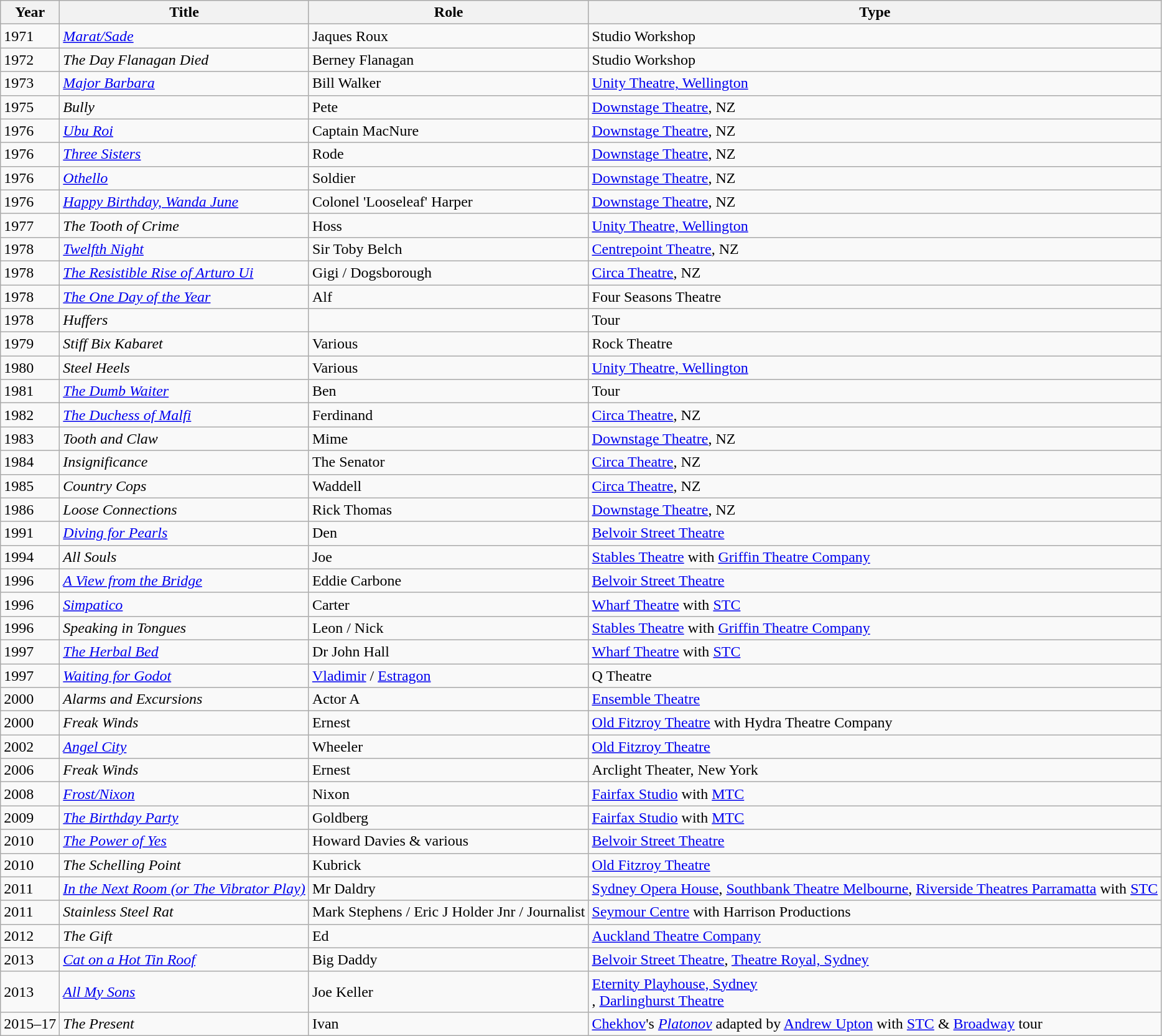<table class="wikitable">
<tr>
<th>Year</th>
<th>Title</th>
<th>Role</th>
<th>Type</th>
</tr>
<tr>
<td>1971</td>
<td><em><a href='#'>Marat/Sade</a></em></td>
<td>Jaques Roux</td>
<td>Studio Workshop</td>
</tr>
<tr>
<td>1972</td>
<td><em>The Day Flanagan Died</em></td>
<td>Berney Flanagan</td>
<td>Studio Workshop</td>
</tr>
<tr>
<td>1973</td>
<td><em><a href='#'>Major Barbara</a></em></td>
<td>Bill Walker</td>
<td><a href='#'>Unity Theatre, Wellington</a></td>
</tr>
<tr>
<td>1975</td>
<td><em>Bully</em></td>
<td>Pete</td>
<td><a href='#'>Downstage Theatre</a>, NZ</td>
</tr>
<tr>
<td>1976</td>
<td><em><a href='#'>Ubu Roi</a></em></td>
<td>Captain MacNure</td>
<td><a href='#'>Downstage Theatre</a>, NZ</td>
</tr>
<tr>
<td>1976</td>
<td><em><a href='#'>Three Sisters</a></em></td>
<td>Rode</td>
<td><a href='#'>Downstage Theatre</a>, NZ</td>
</tr>
<tr>
<td>1976</td>
<td><em><a href='#'>Othello</a></em></td>
<td>Soldier</td>
<td><a href='#'>Downstage Theatre</a>, NZ</td>
</tr>
<tr>
<td>1976</td>
<td><em><a href='#'>Happy Birthday, Wanda June</a></em></td>
<td>Colonel 'Looseleaf' Harper</td>
<td><a href='#'>Downstage Theatre</a>, NZ</td>
</tr>
<tr>
<td>1977</td>
<td><em>The Tooth of Crime</em></td>
<td>Hoss</td>
<td><a href='#'>Unity Theatre, Wellington</a></td>
</tr>
<tr>
<td>1978</td>
<td><em><a href='#'>Twelfth Night</a></em></td>
<td>Sir Toby Belch</td>
<td><a href='#'>Centrepoint Theatre</a>, NZ</td>
</tr>
<tr>
<td>1978</td>
<td><em><a href='#'>The Resistible Rise of Arturo Ui</a></em></td>
<td>Gigi / Dogsborough</td>
<td><a href='#'>Circa Theatre</a>, NZ</td>
</tr>
<tr>
<td>1978</td>
<td><em><a href='#'>The One Day of the Year</a></em></td>
<td>Alf</td>
<td>Four Seasons Theatre</td>
</tr>
<tr>
<td>1978</td>
<td><em>Huffers</em></td>
<td></td>
<td>Tour</td>
</tr>
<tr>
<td>1979</td>
<td><em>Stiff Bix Kabaret</em></td>
<td>Various</td>
<td>Rock Theatre</td>
</tr>
<tr>
<td>1980</td>
<td><em>Steel Heels</em></td>
<td>Various</td>
<td><a href='#'>Unity Theatre, Wellington</a></td>
</tr>
<tr>
<td>1981</td>
<td><em><a href='#'>The Dumb Waiter</a></em></td>
<td>Ben</td>
<td>Tour</td>
</tr>
<tr>
<td>1982</td>
<td><em><a href='#'>The Duchess of Malfi</a></em></td>
<td>Ferdinand</td>
<td><a href='#'>Circa Theatre</a>, NZ</td>
</tr>
<tr>
<td>1983</td>
<td><em>Tooth and Claw</em></td>
<td>Mime</td>
<td><a href='#'>Downstage Theatre</a>, NZ</td>
</tr>
<tr>
<td>1984</td>
<td><em>Insignificance</em></td>
<td>The Senator</td>
<td><a href='#'>Circa Theatre</a>, NZ</td>
</tr>
<tr>
<td>1985</td>
<td><em>Country Cops</em></td>
<td>Waddell</td>
<td><a href='#'>Circa Theatre</a>, NZ</td>
</tr>
<tr>
<td>1986</td>
<td><em>Loose Connections</em></td>
<td>Rick Thomas</td>
<td><a href='#'>Downstage Theatre</a>, NZ</td>
</tr>
<tr>
<td>1991</td>
<td><em><a href='#'>Diving for Pearls</a></em></td>
<td>Den</td>
<td><a href='#'>Belvoir Street Theatre</a></td>
</tr>
<tr>
<td>1994</td>
<td><em>All Souls</em></td>
<td>Joe</td>
<td><a href='#'>Stables Theatre</a> with <a href='#'>Griffin Theatre Company</a></td>
</tr>
<tr>
<td>1996</td>
<td><em><a href='#'>A View from the Bridge</a></em></td>
<td>Eddie Carbone</td>
<td><a href='#'>Belvoir Street Theatre</a></td>
</tr>
<tr>
<td>1996</td>
<td><em><a href='#'>Simpatico</a></em></td>
<td>Carter</td>
<td><a href='#'>Wharf Theatre</a> with <a href='#'>STC</a></td>
</tr>
<tr>
<td>1996</td>
<td><em>Speaking in Tongues</em></td>
<td>Leon / Nick</td>
<td><a href='#'>Stables Theatre</a> with <a href='#'>Griffin Theatre Company</a></td>
</tr>
<tr>
<td>1997</td>
<td><em><a href='#'>The Herbal Bed</a></em></td>
<td>Dr John Hall</td>
<td><a href='#'>Wharf Theatre</a> with <a href='#'>STC</a></td>
</tr>
<tr>
<td>1997</td>
<td><em><a href='#'>Waiting for Godot</a></em></td>
<td><a href='#'>Vladimir</a> /  <a href='#'>Estragon</a></td>
<td>Q Theatre</td>
</tr>
<tr>
<td>2000</td>
<td><em>Alarms and Excursions</em></td>
<td>Actor A</td>
<td><a href='#'>Ensemble Theatre</a></td>
</tr>
<tr>
<td>2000</td>
<td><em>Freak Winds</em></td>
<td>Ernest</td>
<td><a href='#'>Old Fitzroy Theatre</a> with Hydra Theatre Company</td>
</tr>
<tr>
<td>2002</td>
<td><em><a href='#'>Angel City</a></em></td>
<td>Wheeler</td>
<td><a href='#'>Old Fitzroy Theatre</a></td>
</tr>
<tr>
<td>2006</td>
<td><em>Freak Winds</em></td>
<td>Ernest</td>
<td>Arclight Theater, New York</td>
</tr>
<tr>
<td>2008</td>
<td><em><a href='#'>Frost/Nixon</a></em></td>
<td>Nixon</td>
<td><a href='#'>Fairfax Studio</a> with <a href='#'>MTC</a></td>
</tr>
<tr>
<td>2009</td>
<td><em><a href='#'>The Birthday Party</a></em></td>
<td>Goldberg</td>
<td><a href='#'>Fairfax Studio</a> with <a href='#'>MTC</a></td>
</tr>
<tr>
<td>2010</td>
<td><em><a href='#'>The Power of Yes</a></em></td>
<td>Howard Davies & various</td>
<td><a href='#'>Belvoir Street Theatre</a></td>
</tr>
<tr>
<td>2010</td>
<td><em>The Schelling Point</em></td>
<td>Kubrick</td>
<td><a href='#'>Old Fitzroy Theatre</a></td>
</tr>
<tr>
<td>2011</td>
<td><em><a href='#'>In the Next Room (or The Vibrator Play)</a></em></td>
<td>Mr Daldry</td>
<td><a href='#'>Sydney Opera House</a>, <a href='#'>Southbank Theatre Melbourne</a>, <a href='#'>Riverside Theatres Parramatta</a> with <a href='#'>STC</a></td>
</tr>
<tr>
<td>2011</td>
<td><em>Stainless Steel Rat</em></td>
<td>Mark Stephens / Eric J Holder Jnr / Journalist</td>
<td><a href='#'>Seymour Centre</a> with Harrison Productions</td>
</tr>
<tr>
<td>2012</td>
<td><em>The Gift</em></td>
<td>Ed</td>
<td><a href='#'>Auckland Theatre Company</a></td>
</tr>
<tr>
<td>2013</td>
<td><em><a href='#'>Cat on a Hot Tin Roof</a></em></td>
<td>Big Daddy</td>
<td><a href='#'>Belvoir Street Theatre</a>, <a href='#'>Theatre Royal, Sydney</a></td>
</tr>
<tr>
<td>2013</td>
<td><em><a href='#'>All My Sons</a></em></td>
<td>Joe Keller</td>
<td><a href='#'>Eternity Playhouse, Sydney</a><br>, <a href='#'>Darlinghurst Theatre</a></td>
</tr>
<tr>
<td>2015–17</td>
<td><em>The Present</em></td>
<td>Ivan</td>
<td><a href='#'>Chekhov</a>'s <a href='#'><em>Platonov</em></a> adapted by <a href='#'>Andrew Upton</a> with <a href='#'>STC</a> &  <a href='#'>Broadway</a> tour</td>
</tr>
</table>
